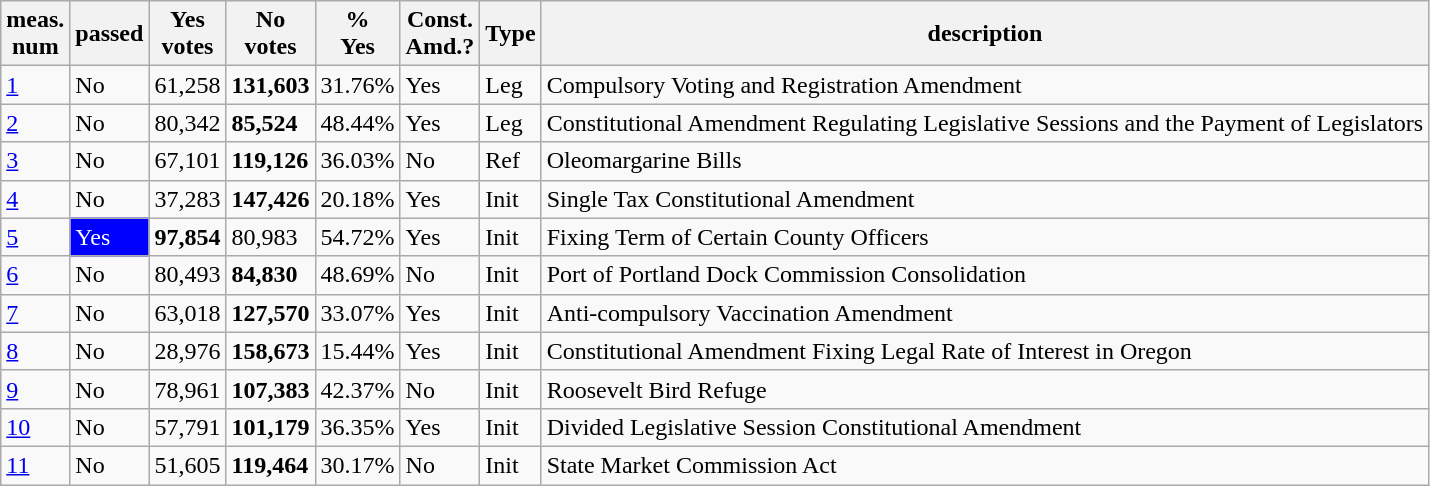<table class="wikitable sortable">
<tr>
<th>meas.<br>num</th>
<th>passed</th>
<th>Yes<br>votes</th>
<th>No<br>votes</th>
<th>%<br>Yes</th>
<th>Const.<br>Amd.?</th>
<th>Type</th>
<th>description</th>
</tr>
<tr>
<td><a href='#'>1</a></td>
<td>No</td>
<td>61,258</td>
<td><strong>131,603</strong></td>
<td>31.76%</td>
<td>Yes</td>
<td>Leg</td>
<td>Compulsory Voting and Registration Amendment</td>
</tr>
<tr>
<td><a href='#'>2</a></td>
<td>No</td>
<td>80,342</td>
<td><strong>85,524</strong></td>
<td>48.44%</td>
<td>Yes</td>
<td>Leg</td>
<td>Constitutional Amendment Regulating Legislative Sessions and the Payment of Legislators</td>
</tr>
<tr>
<td><a href='#'>3</a></td>
<td>No</td>
<td>67,101</td>
<td><strong>119,126</strong></td>
<td>36.03%</td>
<td>No</td>
<td>Ref</td>
<td>Oleomargarine Bills</td>
</tr>
<tr>
<td><a href='#'>4</a></td>
<td>No</td>
<td>37,283</td>
<td><strong>147,426</strong></td>
<td>20.18%</td>
<td>Yes</td>
<td>Init</td>
<td>Single Tax Constitutional Amendment</td>
</tr>
<tr>
<td><a href='#'>5</a></td>
<td style="background:blue;color:white">Yes</td>
<td><strong>97,854</strong></td>
<td>80,983</td>
<td>54.72%</td>
<td>Yes</td>
<td>Init</td>
<td>Fixing Term of Certain County Officers</td>
</tr>
<tr>
<td><a href='#'>6</a></td>
<td>No</td>
<td>80,493</td>
<td><strong>84,830</strong></td>
<td>48.69%</td>
<td>No</td>
<td>Init</td>
<td>Port of Portland Dock Commission Consolidation</td>
</tr>
<tr>
<td><a href='#'>7</a></td>
<td>No</td>
<td>63,018</td>
<td><strong>127,570</strong></td>
<td>33.07%</td>
<td>Yes</td>
<td>Init</td>
<td>Anti-compulsory Vaccination Amendment</td>
</tr>
<tr>
<td><a href='#'>8</a></td>
<td>No</td>
<td>28,976</td>
<td><strong>158,673</strong></td>
<td>15.44%</td>
<td>Yes</td>
<td>Init</td>
<td>Constitutional Amendment Fixing Legal Rate of Interest in Oregon</td>
</tr>
<tr>
<td><a href='#'>9</a></td>
<td>No</td>
<td>78,961</td>
<td><strong>107,383</strong></td>
<td>42.37%</td>
<td>No</td>
<td>Init</td>
<td>Roosevelt Bird Refuge</td>
</tr>
<tr>
<td><a href='#'>10</a></td>
<td>No</td>
<td>57,791</td>
<td><strong>101,179</strong></td>
<td>36.35%</td>
<td>Yes</td>
<td>Init</td>
<td>Divided Legislative Session Constitutional Amendment</td>
</tr>
<tr>
<td><a href='#'>11</a></td>
<td>No</td>
<td>51,605</td>
<td><strong>119,464</strong></td>
<td>30.17%</td>
<td>No</td>
<td>Init</td>
<td>State Market Commission Act</td>
</tr>
</table>
